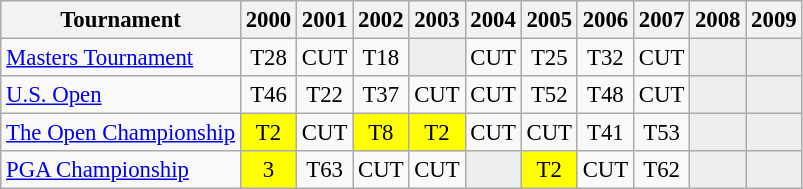<table class="wikitable" style="font-size:95%;text-align:center;">
<tr>
<th>Tournament</th>
<th>2000</th>
<th>2001</th>
<th>2002</th>
<th>2003</th>
<th>2004</th>
<th>2005</th>
<th>2006</th>
<th>2007</th>
<th>2008</th>
<th>2009</th>
</tr>
<tr>
<td align=left><a href='#'>Masters Tournament</a></td>
<td>T28</td>
<td>CUT</td>
<td>T18</td>
<td style="background:#eeeeee;"></td>
<td>CUT</td>
<td>T25</td>
<td>T32</td>
<td>CUT</td>
<td style="background:#eeeeee;"></td>
<td style="background:#eeeeee;"></td>
</tr>
<tr>
<td align=left><a href='#'>U.S. Open</a></td>
<td>T46</td>
<td>T22</td>
<td>T37</td>
<td>CUT</td>
<td>CUT</td>
<td>T52</td>
<td>T48</td>
<td>CUT</td>
<td style="background:#eeeeee;"></td>
<td style="background:#eeeeee;"></td>
</tr>
<tr>
<td align=left><a href='#'>The Open Championship</a></td>
<td style="background:yellow;">T2</td>
<td>CUT</td>
<td style="background:yellow;">T8</td>
<td style="background:yellow;">T2</td>
<td>CUT</td>
<td>CUT</td>
<td>T41</td>
<td>T53</td>
<td style="background:#eeeeee;"></td>
<td style="background:#eeeeee;"></td>
</tr>
<tr>
<td align=left><a href='#'>PGA Championship</a></td>
<td style="background:yellow;">3</td>
<td>T63</td>
<td>CUT</td>
<td>CUT</td>
<td style="background:#eeeeee;"></td>
<td style="background:yellow;">T2</td>
<td>CUT</td>
<td>T62</td>
<td style="background:#eeeeee;"></td>
<td style="background:#eeeeee;"></td>
</tr>
</table>
